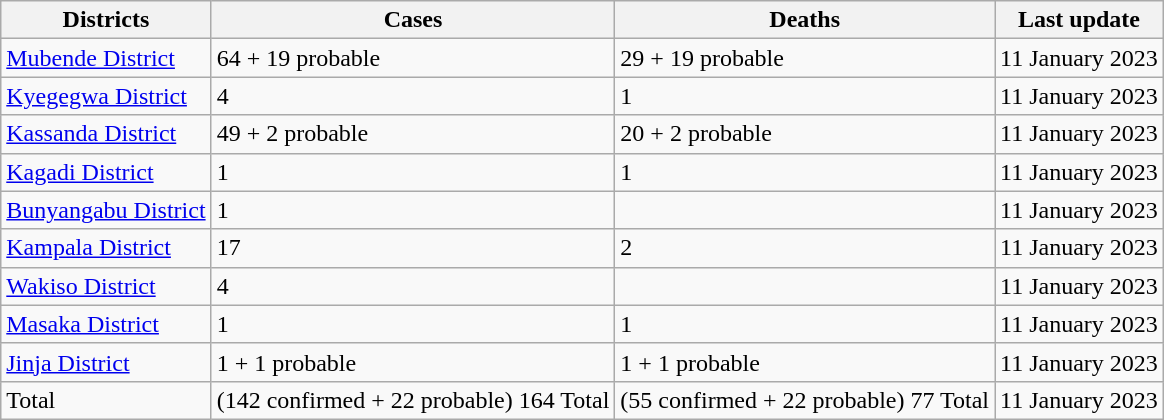<table class="wikitable">
<tr>
<th>Districts</th>
<th>Cases</th>
<th>Deaths</th>
<th>Last update</th>
</tr>
<tr>
<td><a href='#'>Mubende District</a></td>
<td>64 + 19 probable</td>
<td>29 + 19 probable</td>
<td>11 January 2023</td>
</tr>
<tr>
<td><a href='#'>Kyegegwa District</a></td>
<td>4</td>
<td>1</td>
<td>11 January 2023</td>
</tr>
<tr>
<td><a href='#'>Kassanda District</a></td>
<td>49 + 2 probable</td>
<td>20 + 2 probable</td>
<td>11 January 2023</td>
</tr>
<tr>
<td><a href='#'>Kagadi District</a></td>
<td>1</td>
<td>1</td>
<td>11 January 2023</td>
</tr>
<tr>
<td><a href='#'>Bunyangabu District</a></td>
<td>1</td>
<td></td>
<td>11 January 2023</td>
</tr>
<tr>
<td><a href='#'>Kampala District</a></td>
<td>17</td>
<td>2</td>
<td>11 January 2023</td>
</tr>
<tr>
<td><a href='#'>Wakiso District</a></td>
<td>4</td>
<td></td>
<td>11 January 2023</td>
</tr>
<tr>
<td><a href='#'>Masaka District</a></td>
<td>1</td>
<td>1</td>
<td>11 January 2023</td>
</tr>
<tr>
<td><a href='#'>Jinja District</a></td>
<td>1 + 1 probable</td>
<td>1 + 1 probable</td>
<td>11 January 2023</td>
</tr>
<tr>
<td>Total</td>
<td>(142 confirmed + 22 probable) 164 Total</td>
<td>(55 confirmed + 22 probable) 77 Total</td>
<td>11 January 2023</td>
</tr>
</table>
